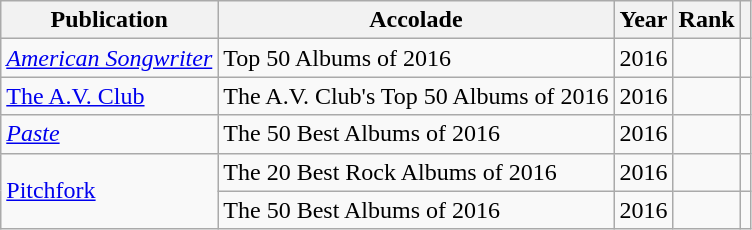<table class="sortable wikitable">
<tr>
<th>Publication</th>
<th>Accolade</th>
<th>Year</th>
<th>Rank</th>
<th class="unsortable"></th>
</tr>
<tr>
<td><em><a href='#'>American Songwriter</a></em></td>
<td>Top 50 Albums of 2016</td>
<td>2016</td>
<td></td>
<td></td>
</tr>
<tr>
<td><a href='#'>The A.V. Club</a></td>
<td>The A.V. Club's Top 50 Albums of 2016</td>
<td>2016</td>
<td></td>
<td></td>
</tr>
<tr>
<td><em><a href='#'>Paste</a></em></td>
<td>The 50 Best Albums of 2016</td>
<td>2016</td>
<td></td>
<td></td>
</tr>
<tr>
<td rowspan="2"><a href='#'>Pitchfork</a></td>
<td>The 20 Best Rock Albums of 2016</td>
<td>2016</td>
<td></td>
<td></td>
</tr>
<tr>
<td>The 50 Best Albums of 2016</td>
<td>2016</td>
<td></td>
<td></td>
</tr>
</table>
